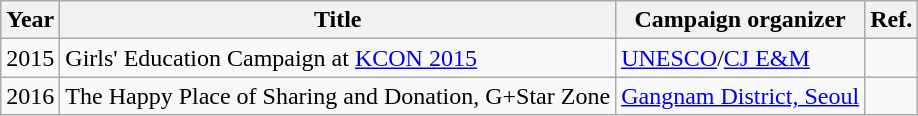<table class="wikitable sortable plainrowheaders">
<tr>
<th>Year</th>
<th>Title</th>
<th>Campaign organizer</th>
<th>Ref.</th>
</tr>
<tr>
<td>2015</td>
<td>Girls' Education Campaign at <a href='#'>KCON 2015</a></td>
<td><a href='#'>UNESCO</a>/<a href='#'>CJ E&M</a></td>
<td></td>
</tr>
<tr>
<td>2016</td>
<td>The Happy Place of Sharing and Donation, G+Star Zone</td>
<td><a href='#'>Gangnam District, Seoul</a></td>
<td></td>
</tr>
</table>
